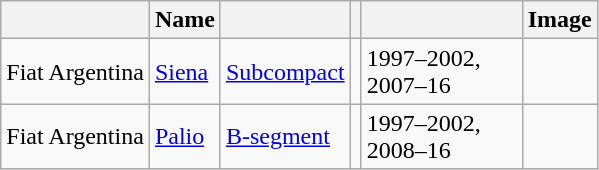<table class= "wikitable sortable">
<tr>
<th width= px></th>
<th width= px>Name</th>
<th width= px></th>
<th width= px></th>
<th width=100px></th>
<th>Image</th>
</tr>
<tr>
<td>Fiat Argentina</td>
<td><a href='#'>Siena</a></td>
<td><a href='#'>Subcompact</a></td>
<td></td>
<td>1997–2002, 2007–16</td>
<td></td>
</tr>
<tr>
<td>Fiat Argentina</td>
<td><a href='#'>Palio</a></td>
<td><a href='#'>B-segment</a></td>
<td></td>
<td>1997–2002, 2008–16</td>
<td></td>
</tr>
</table>
